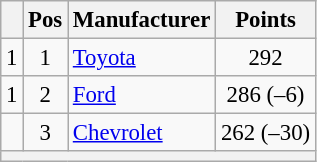<table class="wikitable" style="font-size: 95%;">
<tr>
<th></th>
<th>Pos</th>
<th>Manufacturer</th>
<th>Points</th>
</tr>
<tr>
<td align="left"> 1</td>
<td style="text-align:center;">1</td>
<td><a href='#'>Toyota</a></td>
<td style="text-align:center;">292</td>
</tr>
<tr>
<td align="left"> 1</td>
<td style="text-align:center;">2</td>
<td><a href='#'>Ford</a></td>
<td style="text-align:center;">286 (–6)</td>
</tr>
<tr>
<td align="left"></td>
<td style="text-align:center;">3</td>
<td><a href='#'>Chevrolet</a></td>
<td style="text-align:center;">262 (–30)</td>
</tr>
<tr class="sortbottom">
<th colspan="9"></th>
</tr>
</table>
